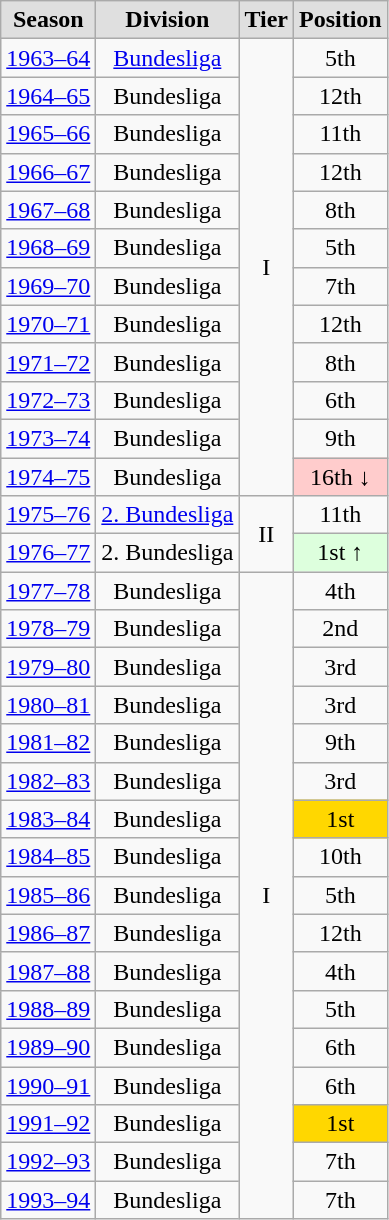<table class="wikitable">
<tr style="text-align:center; background:#dfdfdf;">
<td><strong>Season</strong></td>
<td><strong>Division</strong></td>
<td><strong>Tier</strong></td>
<td><strong>Position</strong></td>
</tr>
<tr style="text-align:center;">
<td><a href='#'>1963–64</a></td>
<td><a href='#'>Bundesliga</a></td>
<td rowspan="12">I</td>
<td>5th</td>
</tr>
<tr style="text-align:center;">
<td><a href='#'>1964–65</a></td>
<td>Bundesliga</td>
<td>12th</td>
</tr>
<tr style="text-align:center;">
<td><a href='#'>1965–66</a></td>
<td>Bundesliga</td>
<td>11th</td>
</tr>
<tr style="text-align:center;">
<td><a href='#'>1966–67</a></td>
<td>Bundesliga</td>
<td>12th</td>
</tr>
<tr style="text-align:center;">
<td><a href='#'>1967–68</a></td>
<td>Bundesliga</td>
<td>8th</td>
</tr>
<tr style="text-align:center;">
<td><a href='#'>1968–69</a></td>
<td>Bundesliga</td>
<td>5th</td>
</tr>
<tr style="text-align:center;">
<td><a href='#'>1969–70</a></td>
<td>Bundesliga</td>
<td>7th</td>
</tr>
<tr style="text-align:center;">
<td><a href='#'>1970–71</a></td>
<td>Bundesliga</td>
<td>12th</td>
</tr>
<tr style="text-align:center;">
<td><a href='#'>1971–72</a></td>
<td>Bundesliga</td>
<td>8th</td>
</tr>
<tr style="text-align:center;">
<td><a href='#'>1972–73</a></td>
<td>Bundesliga</td>
<td>6th</td>
</tr>
<tr style="text-align:center;">
<td><a href='#'>1973–74</a></td>
<td>Bundesliga</td>
<td>9th</td>
</tr>
<tr style="text-align:center;">
<td><a href='#'>1974–75</a></td>
<td>Bundesliga</td>
<td style="background:#ffcccc">16th ↓</td>
</tr>
<tr style="text-align:center;">
<td><a href='#'>1975–76</a></td>
<td><a href='#'>2. Bundesliga</a></td>
<td rowspan="2">II</td>
<td>11th</td>
</tr>
<tr style="text-align:center;">
<td><a href='#'>1976–77</a></td>
<td>2. Bundesliga</td>
<td style="background:#ddffdd">1st ↑</td>
</tr>
<tr style="text-align:center;">
<td><a href='#'>1977–78</a></td>
<td>Bundesliga</td>
<td rowspan="17">I</td>
<td>4th</td>
</tr>
<tr style="text-align:center;">
<td><a href='#'>1978–79</a></td>
<td>Bundesliga</td>
<td>2nd</td>
</tr>
<tr style="text-align:center;">
<td><a href='#'>1979–80</a></td>
<td>Bundesliga</td>
<td>3rd</td>
</tr>
<tr style="text-align:center;">
<td><a href='#'>1980–81</a></td>
<td>Bundesliga</td>
<td>3rd</td>
</tr>
<tr style="text-align:center;">
<td><a href='#'>1981–82</a></td>
<td>Bundesliga</td>
<td>9th</td>
</tr>
<tr style="text-align:center;">
<td><a href='#'>1982–83</a></td>
<td>Bundesliga</td>
<td>3rd</td>
</tr>
<tr style="text-align:center;">
<td><a href='#'>1983–84</a></td>
<td>Bundesliga</td>
<td style="background:gold">1st</td>
</tr>
<tr style="text-align:center;">
<td><a href='#'>1984–85</a></td>
<td>Bundesliga</td>
<td>10th</td>
</tr>
<tr style="text-align:center;">
<td><a href='#'>1985–86</a></td>
<td>Bundesliga</td>
<td>5th</td>
</tr>
<tr style="text-align:center;">
<td><a href='#'>1986–87</a></td>
<td>Bundesliga</td>
<td>12th</td>
</tr>
<tr style="text-align:center;">
<td><a href='#'>1987–88</a></td>
<td>Bundesliga</td>
<td>4th</td>
</tr>
<tr style="text-align:center;">
<td><a href='#'>1988–89</a></td>
<td>Bundesliga</td>
<td>5th</td>
</tr>
<tr style="text-align:center;">
<td><a href='#'>1989–90</a></td>
<td>Bundesliga</td>
<td>6th</td>
</tr>
<tr style="text-align:center;">
<td><a href='#'>1990–91</a></td>
<td>Bundesliga</td>
<td>6th</td>
</tr>
<tr style="text-align:center;">
<td><a href='#'>1991–92</a></td>
<td>Bundesliga</td>
<td style="background:gold">1st</td>
</tr>
<tr style="text-align:center;">
<td><a href='#'>1992–93</a></td>
<td>Bundesliga</td>
<td>7th</td>
</tr>
<tr style="text-align:center;">
<td><a href='#'>1993–94</a></td>
<td>Bundesliga</td>
<td>7th</td>
</tr>
</table>
